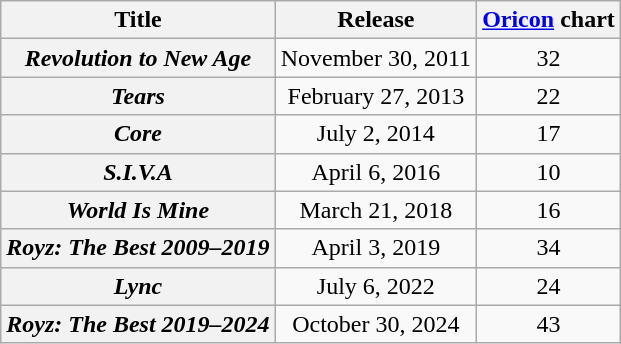<table class="wikitable plainrowheaders" style="text-align:center;">
<tr>
<th>Title</th>
<th>Release</th>
<th><a href='#'>Oricon</a> chart</th>
</tr>
<tr>
<th scope="row"><em>Revolution to New Age</em></th>
<td>November 30, 2011</td>
<td>32</td>
</tr>
<tr>
<th scope="row"><em>Tears</em></th>
<td>February 27, 2013</td>
<td>22</td>
</tr>
<tr>
<th scope="row"><em>Core</em></th>
<td>July 2, 2014</td>
<td>17</td>
</tr>
<tr>
<th scope="row"><em>S.I.V.A</em></th>
<td>April 6, 2016</td>
<td>10</td>
</tr>
<tr>
<th scope="row"><em>World Is Mine</em></th>
<td>March 21, 2018</td>
<td>16</td>
</tr>
<tr>
<th scope="row"><em>Royz: The Best 2009–2019</em></th>
<td>April 3, 2019</td>
<td>34</td>
</tr>
<tr>
<th scope="row"><em>Lync</em></th>
<td>July 6, 2022</td>
<td>24</td>
</tr>
<tr>
<th scope="row"><em>Royz: The Best 2019–2024</em></th>
<td>October 30, 2024</td>
<td>43</td>
</tr>
</table>
